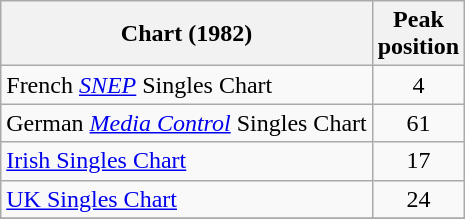<table class="wikitable sortable">
<tr>
<th>Chart (1982)</th>
<th>Peak<br>position</th>
</tr>
<tr>
<td>French <em><a href='#'>SNEP</a></em> Singles Chart</td>
<td align="center">4</td>
</tr>
<tr>
<td>German <em><a href='#'>Media Control</a></em> Singles Chart</td>
<td align="center">61</td>
</tr>
<tr>
<td><a href='#'>Irish Singles Chart</a></td>
<td align="center">17</td>
</tr>
<tr>
<td><a href='#'>UK Singles Chart</a></td>
<td align="center">24</td>
</tr>
<tr>
</tr>
</table>
